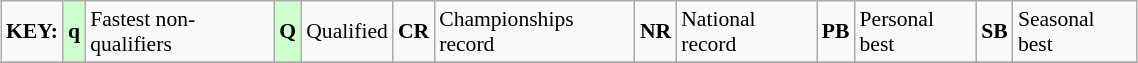<table class="wikitable" style="margin:0.5em auto; font-size:90%;position:relative;" width=60%>
<tr>
<td><strong>KEY:</strong></td>
<td bgcolor=ccffcc align=center><strong>q</strong></td>
<td>Fastest non-qualifiers</td>
<td bgcolor=ccffcc align=center><strong>Q</strong></td>
<td>Qualified</td>
<td align=center><strong>CR</strong></td>
<td>Championships record</td>
<td align=center><strong>NR</strong></td>
<td>National record</td>
<td align=center><strong>PB</strong></td>
<td>Personal best</td>
<td align=center><strong>SB</strong></td>
<td>Seasonal best</td>
</tr>
<tr>
</tr>
</table>
